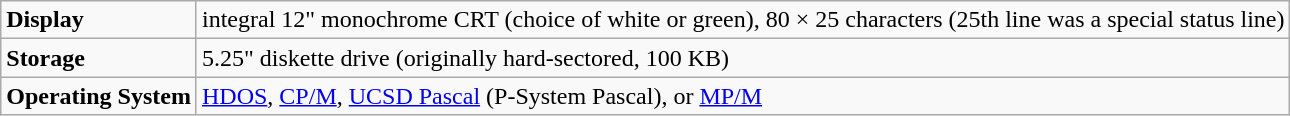<table class=wikitable>
<tr>
<td><strong>Display</strong></td>
<td>integral 12" monochrome CRT (choice of white or green), 80 × 25 characters (25th line was a special status line)</td>
</tr>
<tr>
<td><strong>Storage</strong></td>
<td>5.25" diskette drive (originally hard-sectored, 100 KB)</td>
</tr>
<tr>
<td><strong>Operating System</strong></td>
<td><a href='#'>HDOS</a>, <a href='#'>CP/M</a>, <a href='#'>UCSD Pascal</a> (P-System Pascal), or <a href='#'>MP/M</a></td>
</tr>
</table>
